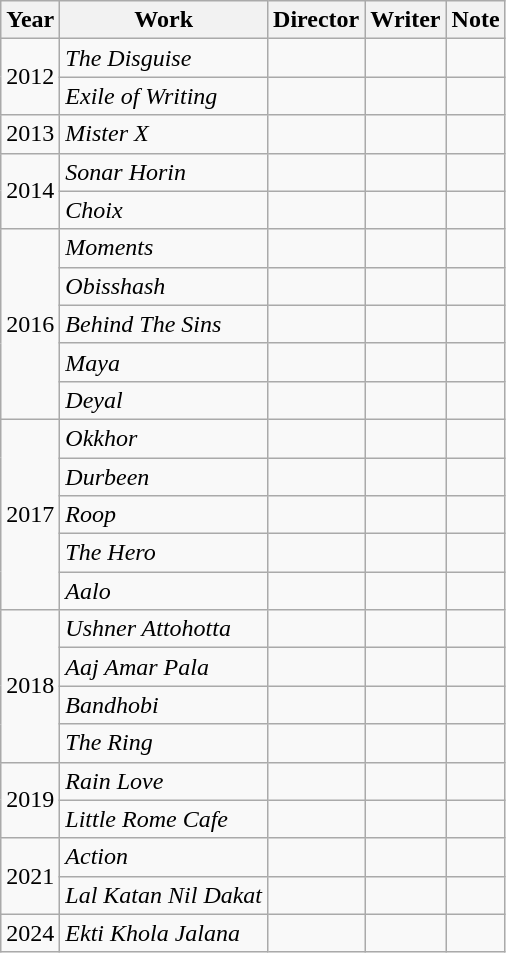<table class="wikitable">
<tr>
<th>Year</th>
<th>Work</th>
<th>Director</th>
<th>Writer</th>
<th>Note</th>
</tr>
<tr>
<td rowspan="2">2012</td>
<td><em>The Disguise</em></td>
<td></td>
<td></td>
<td></td>
</tr>
<tr>
<td><em>Exile of Writing</em></td>
<td></td>
<td></td>
<td></td>
</tr>
<tr>
<td>2013</td>
<td><em>Mister X</em></td>
<td></td>
<td></td>
<td></td>
</tr>
<tr>
<td rowspan="2">2014</td>
<td><em>Sonar Horin</em></td>
<td></td>
<td></td>
<td></td>
</tr>
<tr>
<td><em>Choix</em></td>
<td></td>
<td></td>
<td></td>
</tr>
<tr>
<td rowspan="5">2016</td>
<td><em>Moments</em></td>
<td></td>
<td></td>
<td></td>
</tr>
<tr>
<td><em>Obisshash</em></td>
<td></td>
<td></td>
<td></td>
</tr>
<tr>
<td><em>Behind The Sins</em></td>
<td></td>
<td></td>
<td></td>
</tr>
<tr>
<td><em>Maya</em></td>
<td></td>
<td></td>
<td></td>
</tr>
<tr>
<td><em>Deyal</em></td>
<td></td>
<td></td>
<td></td>
</tr>
<tr>
<td rowspan="5">2017</td>
<td><em>Okkhor</em></td>
<td></td>
<td></td>
<td></td>
</tr>
<tr>
<td><em>Durbeen</em></td>
<td></td>
<td></td>
<td></td>
</tr>
<tr>
<td><em>Roop</em></td>
<td></td>
<td></td>
<td></td>
</tr>
<tr>
<td><em>The Hero</em></td>
<td></td>
<td></td>
<td></td>
</tr>
<tr>
<td><em>Aalo</em></td>
<td></td>
<td></td>
<td></td>
</tr>
<tr>
<td rowspan="4">2018</td>
<td><em>Ushner Attohotta</em></td>
<td></td>
<td></td>
<td></td>
</tr>
<tr>
<td><em>Aaj Amar Pala</em></td>
<td></td>
<td></td>
<td></td>
</tr>
<tr>
<td><em>Bandhobi</em></td>
<td></td>
<td></td>
<td></td>
</tr>
<tr>
<td><em>The Ring</em></td>
<td></td>
<td></td>
<td></td>
</tr>
<tr>
<td rowspan="2">2019</td>
<td><em>Rain Love</em></td>
<td></td>
<td></td>
<td></td>
</tr>
<tr>
<td><em>Little Rome Cafe</em></td>
<td></td>
<td></td>
<td></td>
</tr>
<tr>
<td rowspan="2">2021</td>
<td><em>Action</em></td>
<td></td>
<td></td>
<td></td>
</tr>
<tr>
<td><em>Lal Katan Nil Dakat</em></td>
<td></td>
<td></td>
<td></td>
</tr>
<tr>
<td>2024</td>
<td><em>Ekti Khola Jalana</em></td>
<td></td>
<td></td>
<td></td>
</tr>
</table>
